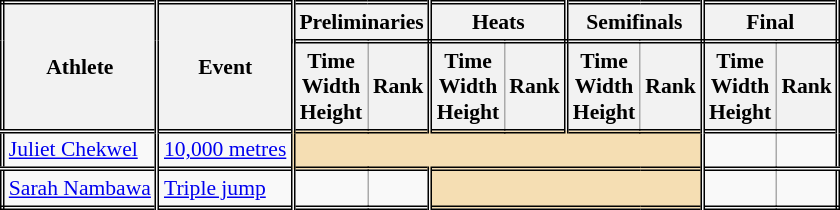<table class=wikitable style="font-size:90%; border: double;">
<tr>
<th rowspan="2" style="border-right:double">Athlete</th>
<th rowspan="2" style="border-right:double">Event</th>
<th colspan="2" style="border-right:double; border-bottom:double;">Preliminaries</th>
<th colspan="2" style="border-right:double; border-bottom:double;">Heats</th>
<th colspan="2" style="border-right:double; border-bottom:double;">Semifinals</th>
<th colspan="2" style="border-right:double; border-bottom:double;">Final</th>
</tr>
<tr>
<th>Time<br>Width<br>Height</th>
<th style="border-right:double">Rank</th>
<th>Time<br>Width<br>Height</th>
<th style="border-right:double">Rank</th>
<th>Time<br>Width<br>Height</th>
<th style="border-right:double">Rank</th>
<th>Time<br>Width<br>Height</th>
<th style="border-right:double">Rank</th>
</tr>
<tr style="border-top: double;">
<td style="border-right:double"><a href='#'>Juliet Chekwel</a></td>
<td style="border-right:double"><a href='#'>10,000 metres</a></td>
<td style="border-right:double" colspan= 6 bgcolor="wheat"></td>
<td align=center></td>
<td align=center></td>
</tr>
<tr style="border-top: double;">
<td style="border-right:double"><a href='#'>Sarah Nambawa</a></td>
<td style="border-right:double"><a href='#'>Triple jump</a></td>
<td align=center></td>
<td align=center  style="border-right:double"></td>
<td style="border-right:double" colspan= 4 bgcolor="wheat"></td>
<td align=center></td>
<td align=center></td>
</tr>
</table>
